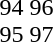<table>
<tr>
<td><br><div>94</div><div>95</div></td>
<td><br><div>96</div><div>97</div></td>
</tr>
</table>
